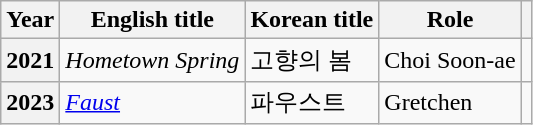<table class="wikitable plainrowheaders">
<tr>
<th scope="col">Year</th>
<th scope="col">English title</th>
<th scope="col">Korean title</th>
<th scope="col">Role</th>
<th scope="col" class="unsortable"></th>
</tr>
<tr>
<th scope="row">2021</th>
<td><em>Hometown Spring</em></td>
<td>고향의 봄</td>
<td>Choi Soon-ae</td>
<td style="text-align:center"></td>
</tr>
<tr>
<th scope="row">2023</th>
<td><em><a href='#'>Faust</a></em></td>
<td>파우스트</td>
<td>Gretchen</td>
<td style="text-align:center"></td>
</tr>
</table>
